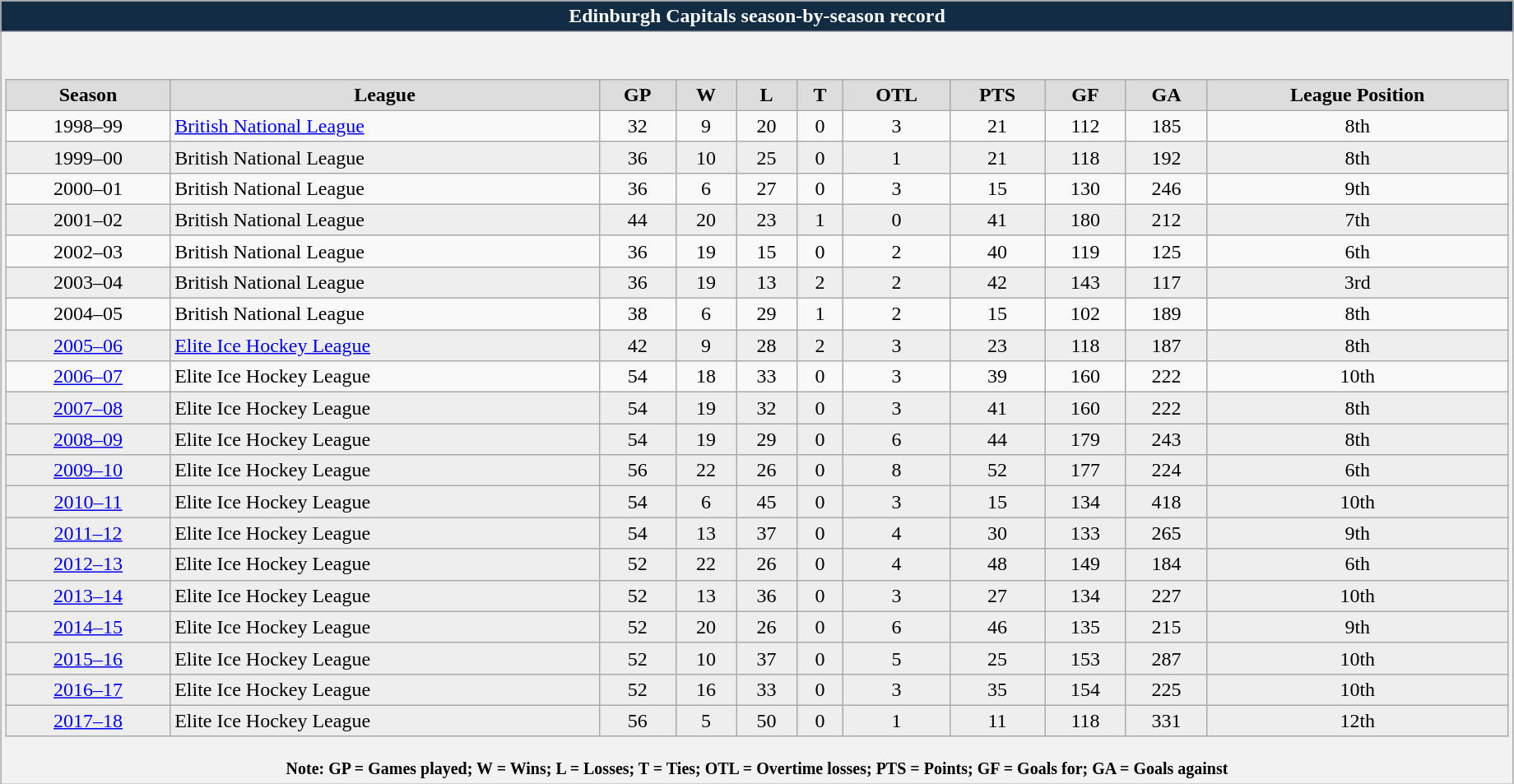<table class="wikitable"  style="width:97%; clear:both; margin:1.5em auto; text-align:center;">
<tr>
<th colspan=11 style="background:#122c43; color:white;">Edinburgh Capitals season-by-season record</th>
</tr>
<tr>
<td style="background: #f2f2f2; border: 0; text-align: center"><br><table class="wikitable sortable" style="width:100%;">
<tr style="font-weight:bold; background:#ddd;"|>
<td>Season</td>
<td>League</td>
<td>GP</td>
<td>W</td>
<td>L</td>
<td>T</td>
<td>OTL</td>
<td>PTS</td>
<td>GF</td>
<td>GA</td>
<td>League Position</td>
</tr>
<tr style="text-align:center;">
<td>1998–99</td>
<td align="left"><a href='#'>British National League</a></td>
<td>32</td>
<td>9</td>
<td>20</td>
<td>0</td>
<td>3</td>
<td>21</td>
<td>112</td>
<td>185</td>
<td>8th</td>
</tr>
<tr style="background:#eee; text-align:center;">
<td>1999–00</td>
<td align="left">British National League</td>
<td>36</td>
<td>10</td>
<td>25</td>
<td>0</td>
<td>1</td>
<td>21</td>
<td>118</td>
<td>192</td>
<td>8th</td>
</tr>
<tr style="text-align:center;">
<td>2000–01</td>
<td align="left">British National League</td>
<td>36</td>
<td>6</td>
<td>27</td>
<td>0</td>
<td>3</td>
<td>15</td>
<td>130</td>
<td>246</td>
<td>9th</td>
</tr>
<tr style="background:#eee; text-align:center;">
<td>2001–02</td>
<td align="left">British National League</td>
<td>44</td>
<td>20</td>
<td>23</td>
<td>1</td>
<td>0</td>
<td>41</td>
<td>180</td>
<td>212</td>
<td>7th</td>
</tr>
<tr style="text-align:center;">
<td>2002–03</td>
<td align="left">British National League</td>
<td>36</td>
<td>19</td>
<td>15</td>
<td>0</td>
<td>2</td>
<td>40</td>
<td>119</td>
<td>125</td>
<td>6th</td>
</tr>
<tr style="background:#eee; text-align:center;">
<td>2003–04</td>
<td align="left">British National League</td>
<td>36</td>
<td>19</td>
<td>13</td>
<td>2</td>
<td>2</td>
<td>42</td>
<td>143</td>
<td>117</td>
<td>3rd</td>
</tr>
<tr style="text-align:center;">
<td>2004–05</td>
<td align="left">British National League</td>
<td>38</td>
<td>6</td>
<td>29</td>
<td>1</td>
<td>2</td>
<td>15</td>
<td>102</td>
<td>189</td>
<td>8th</td>
</tr>
<tr style="background:#eee; text-align:center;">
<td><a href='#'>2005–06</a></td>
<td align="left"><a href='#'>Elite Ice Hockey League</a></td>
<td>42</td>
<td>9</td>
<td>28</td>
<td>2</td>
<td>3</td>
<td>23</td>
<td>118</td>
<td>187</td>
<td>8th</td>
</tr>
<tr style="text-align:center;">
<td><a href='#'>2006–07</a></td>
<td align="left">Elite Ice Hockey League</td>
<td>54</td>
<td>18</td>
<td>33</td>
<td>0</td>
<td>3</td>
<td>39</td>
<td>160</td>
<td>222</td>
<td>10th</td>
</tr>
<tr style="background:#eee; text-align:center;">
<td><a href='#'>2007–08</a></td>
<td align="left">Elite Ice Hockey League</td>
<td>54</td>
<td>19</td>
<td>32</td>
<td>0</td>
<td>3</td>
<td>41</td>
<td>160</td>
<td>222</td>
<td>8th</td>
</tr>
<tr style="background:#eee; text-align:center;">
<td><a href='#'>2008–09</a></td>
<td align="left">Elite Ice Hockey League</td>
<td>54</td>
<td>19</td>
<td>29</td>
<td>0</td>
<td>6</td>
<td>44</td>
<td>179</td>
<td>243</td>
<td>8th</td>
</tr>
<tr style="background:#eee; text-align:center;">
<td><a href='#'>2009–10</a></td>
<td align="left">Elite Ice Hockey League</td>
<td>56</td>
<td>22</td>
<td>26</td>
<td>0</td>
<td>8</td>
<td>52</td>
<td>177</td>
<td>224</td>
<td>6th</td>
</tr>
<tr style="background:#eee; text-align:center;">
<td><a href='#'>2010–11</a></td>
<td align="left">Elite Ice Hockey League</td>
<td>54</td>
<td>6</td>
<td>45</td>
<td>0</td>
<td>3</td>
<td>15</td>
<td>134</td>
<td>418</td>
<td>10th</td>
</tr>
<tr style="background:#eee; text-align:center;">
<td><a href='#'>2011–12</a></td>
<td align="left">Elite Ice Hockey League</td>
<td>54</td>
<td>13</td>
<td>37</td>
<td>0</td>
<td>4</td>
<td>30</td>
<td>133</td>
<td>265</td>
<td>9th</td>
</tr>
<tr style="background:#eee; text-align:center;">
<td><a href='#'>2012–13</a></td>
<td align="left">Elite Ice Hockey League</td>
<td>52</td>
<td>22</td>
<td>26</td>
<td>0</td>
<td>4</td>
<td>48</td>
<td>149</td>
<td>184</td>
<td>6th</td>
</tr>
<tr style="background:#eee; text-align:center;">
<td><a href='#'>2013–14</a></td>
<td align="left">Elite Ice Hockey League</td>
<td>52</td>
<td>13</td>
<td>36</td>
<td>0</td>
<td>3</td>
<td>27</td>
<td>134</td>
<td>227</td>
<td>10th</td>
</tr>
<tr style="background:#eee; text-align:center;">
<td><a href='#'>2014–15</a></td>
<td align="left">Elite Ice Hockey League</td>
<td>52</td>
<td>20</td>
<td>26</td>
<td>0</td>
<td>6</td>
<td>46</td>
<td>135</td>
<td>215</td>
<td>9th</td>
</tr>
<tr style="background:#eee; text-align:center;">
<td><a href='#'>2015–16</a></td>
<td align="left">Elite Ice Hockey League</td>
<td>52</td>
<td>10</td>
<td>37</td>
<td>0</td>
<td>5</td>
<td>25</td>
<td>153</td>
<td>287</td>
<td>10th</td>
</tr>
<tr style="background:#eee; text-align:center;">
<td><a href='#'>2016–17</a></td>
<td align="left">Elite Ice Hockey League</td>
<td>52</td>
<td>16</td>
<td>33</td>
<td>0</td>
<td>3</td>
<td>35</td>
<td>154</td>
<td>225</td>
<td>10th</td>
</tr>
<tr style="background:#eee; text-align:center;">
<td><a href='#'>2017–18</a></td>
<td align="left">Elite Ice Hockey League</td>
<td>56</td>
<td>5</td>
<td>50</td>
<td>0</td>
<td>1</td>
<td>11</td>
<td>118</td>
<td>331</td>
<td>12th</td>
</tr>
</table>
<small><strong>Note: GP = Games played; W = Wins; L = Losses; T = Ties; OTL = Overtime losses; PTS = Points; GF = Goals for; GA = Goals against</strong></small></td>
</tr>
</table>
